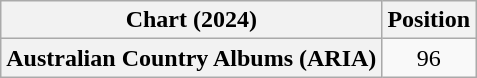<table class="wikitable plainrowheaders" style="text-align:center">
<tr>
<th scope="col">Chart (2024)</th>
<th scope="col">Position</th>
</tr>
<tr>
<th scope="row">Australian Country Albums (ARIA)</th>
<td>96</td>
</tr>
</table>
